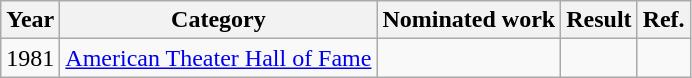<table class=wikitable>
<tr>
<th>Year</th>
<th>Category</th>
<th>Nominated work</th>
<th>Result</th>
<th>Ref.</th>
</tr>
<tr>
<td>1981</td>
<td><a href='#'>American Theater Hall of Fame</a></td>
<td></td>
<td></td>
<td align="center"></td>
</tr>
</table>
